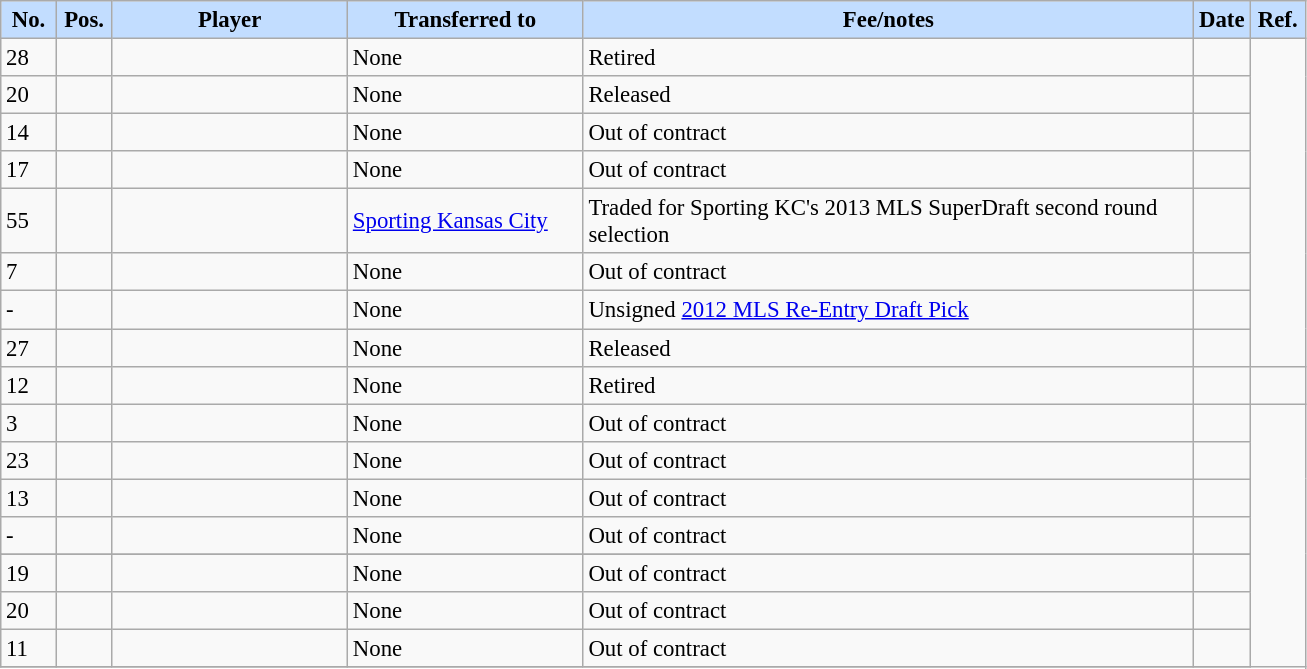<table class="wikitable sortable" style="text-align:left; font-size:95%;">
<tr>
<th style="background:#c2ddff; width:30px;"><strong>No.</strong></th>
<th style="background:#c2ddff; width:30px;"><strong>Pos.</strong></th>
<th style="background:#c2ddff; width:150px;"><strong>Player</strong></th>
<th style="background:#c2ddff; width:150px;"><strong>Transferred to</strong></th>
<th style="background:#c2ddff; width:400px;"><strong>Fee/notes</strong></th>
<th style="background:#c2ddff; width:30px;"><strong>Date</strong></th>
<th style="background:#c2ddff; width:30px;"><strong>Ref.</strong></th>
</tr>
<tr>
<td>28</td>
<td align=center></td>
<td></td>
<td>None</td>
<td>Retired</td>
<td></td>
</tr>
<tr>
<td>20</td>
<td align=center></td>
<td></td>
<td>None</td>
<td>Released</td>
<td></td>
</tr>
<tr>
<td>14</td>
<td align=center></td>
<td></td>
<td>None</td>
<td>Out of contract</td>
<td></td>
</tr>
<tr>
<td>17</td>
<td align=center></td>
<td></td>
<td>None</td>
<td>Out of contract</td>
<td></td>
</tr>
<tr>
<td>55</td>
<td align=center></td>
<td></td>
<td> <a href='#'>Sporting Kansas City</a></td>
<td>Traded for Sporting KC's 2013 MLS SuperDraft second round selection</td>
<td></td>
</tr>
<tr>
<td>7</td>
<td align=center></td>
<td></td>
<td>None</td>
<td>Out of contract</td>
<td></td>
</tr>
<tr>
<td>-</td>
<td align=center></td>
<td></td>
<td>None</td>
<td>Unsigned <a href='#'>2012 MLS Re-Entry Draft Pick</a></td>
<td></td>
</tr>
<tr>
<td>27</td>
<td align=center></td>
<td></td>
<td>None</td>
<td>Released</td>
<td></td>
</tr>
<tr>
<td>12</td>
<td align=center></td>
<td></td>
<td>None</td>
<td>Retired</td>
<td></td>
<td></td>
</tr>
<tr>
<td>3</td>
<td align=center></td>
<td></td>
<td>None</td>
<td>Out of contract</td>
<td></td>
</tr>
<tr>
<td>23</td>
<td align=center></td>
<td></td>
<td>None</td>
<td>Out of contract</td>
<td></td>
</tr>
<tr>
<td>13</td>
<td align=center></td>
<td></td>
<td>None</td>
<td>Out of contract</td>
<td></td>
</tr>
<tr>
<td>-</td>
<td align=center></td>
<td></td>
<td>None</td>
<td>Out of contract</td>
<td></td>
</tr>
<tr>
</tr>
<tr>
<td>19</td>
<td align=center></td>
<td></td>
<td>None</td>
<td>Out of contract</td>
<td></td>
</tr>
<tr>
<td>20</td>
<td align=center></td>
<td></td>
<td>None</td>
<td>Out of contract</td>
<td></td>
</tr>
<tr>
<td>11</td>
<td align=center></td>
<td></td>
<td>None</td>
<td>Out of contract</td>
<td></td>
</tr>
<tr>
</tr>
</table>
